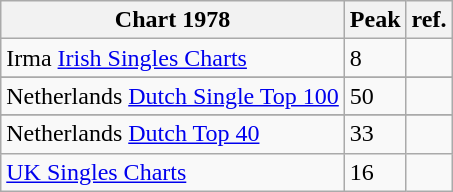<table class="wikitable">
<tr>
<th>Chart 1978</th>
<th>Peak</th>
<th>ref.</th>
</tr>
<tr>
<td>Irma <a href='#'>Irish Singles Charts</a></td>
<td>8</td>
<td></td>
</tr>
<tr>
</tr>
<tr>
<td>Netherlands <a href='#'>Dutch Single Top 100</a></td>
<td>50</td>
<td></td>
</tr>
<tr>
</tr>
<tr>
<td>Netherlands <a href='#'>Dutch Top 40</a></td>
<td>33</td>
<td></td>
</tr>
<tr>
<td><a href='#'>UK Singles Charts</a></td>
<td>16</td>
<td></td>
</tr>
</table>
